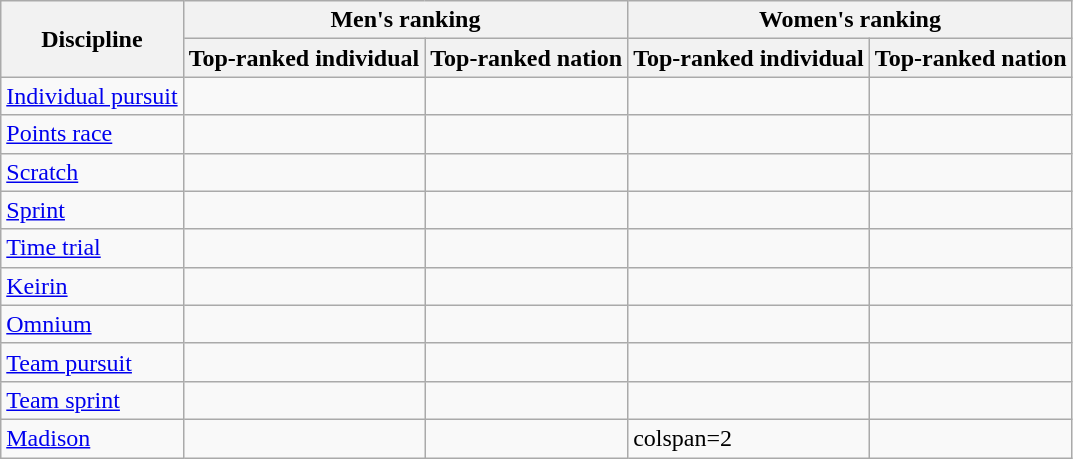<table class="wikitable">
<tr>
<th rowspan=2>Discipline</th>
<th colspan=2>Men's ranking</th>
<th colspan=2>Women's ranking</th>
</tr>
<tr>
<th>Top-ranked individual</th>
<th>Top-ranked nation</th>
<th>Top-ranked individual</th>
<th>Top-ranked nation</th>
</tr>
<tr>
<td><a href='#'>Individual pursuit</a></td>
<td></td>
<td></td>
<td></td>
<td></td>
</tr>
<tr>
<td><a href='#'>Points race</a></td>
<td></td>
<td></td>
<td></td>
<td></td>
</tr>
<tr>
<td><a href='#'>Scratch</a></td>
<td></td>
<td></td>
<td></td>
<td></td>
</tr>
<tr>
<td><a href='#'>Sprint</a></td>
<td></td>
<td></td>
<td></td>
<td></td>
</tr>
<tr>
<td><a href='#'>Time trial</a></td>
<td></td>
<td></td>
<td></td>
<td></td>
</tr>
<tr>
<td><a href='#'>Keirin</a></td>
<td></td>
<td></td>
<td></td>
<td></td>
</tr>
<tr>
<td><a href='#'>Omnium</a></td>
<td></td>
<td></td>
<td></td>
<td></td>
</tr>
<tr>
<td><a href='#'>Team pursuit</a></td>
<td></td>
<td></td>
<td></td>
<td></td>
</tr>
<tr>
<td><a href='#'>Team sprint</a></td>
<td></td>
<td></td>
<td></td>
<td></td>
</tr>
<tr>
<td><a href='#'>Madison</a></td>
<td></td>
<td></td>
<td>colspan=2 </td>
</tr>
</table>
